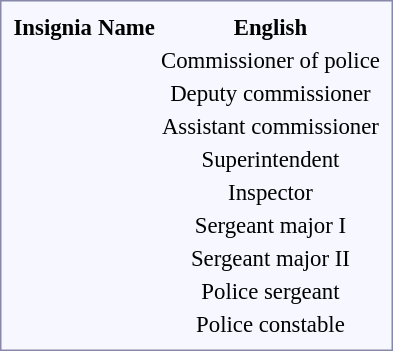<table style="border:1px solid #8888aa; background-color:#f7f8ff; padding:5px; font-size:95%; margin: 0px 12px 12px 0px;">
<tr style="text-align:center;">
<th>Insignia</th>
<th>Name</th>
<th>English</th>
</tr>
<tr style="text-align:center;">
<td></td>
<td></td>
<td>Commissioner of police</td>
</tr>
<tr style="text-align:center;">
<td></td>
<td></td>
<td>Deputy commissioner</td>
</tr>
<tr style="text-align:center;">
<td></td>
<td></td>
<td>Assistant commissioner</td>
</tr>
<tr style="text-align:center;">
<td></td>
<td></td>
<td>Superintendent</td>
</tr>
<tr style="text-align:center;">
<td></td>
<td></td>
<td>Inspector</td>
</tr>
<tr style="text-align:center;">
<td></td>
<td></td>
<td>Sergeant major I</td>
</tr>
<tr style="text-align:center;">
<td></td>
<td></td>
<td>Sergeant major II</td>
</tr>
<tr style="text-align:center;">
<td></td>
<td></td>
<td>Police sergeant</td>
</tr>
<tr style="text-align:center;">
<td></td>
<td></td>
<td>Police constable</td>
</tr>
</table>
